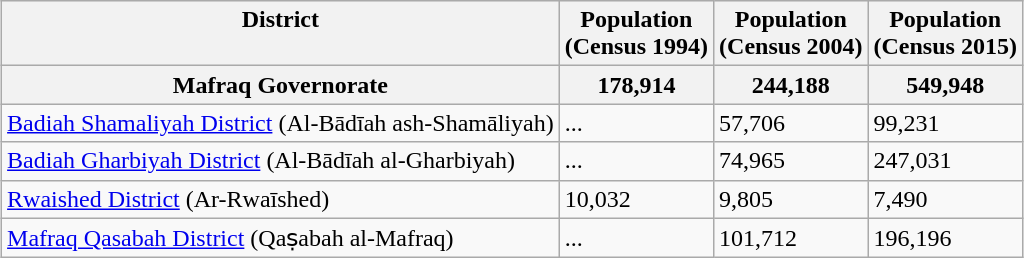<table class="wikitable sortable" style="margin-left:auto;margin-right:auto" style="text-align:right;">
<tr bgcolor="#ececec" valign=top>
<th>District</th>
<th>Population<br>(Census 1994)</th>
<th>Population<br>(Census 2004)</th>
<th>Population<br>(Census 2015)</th>
</tr>
<tr bgcolor="#ececec" valign=top>
<th align="center">Mafraq Governorate</th>
<th>178,914</th>
<th>244,188</th>
<th>549,948</th>
</tr>
<tr>
<td align="left"><a href='#'>Badiah Shamaliyah District</a> (Al-Bādīah ash-Shamāliyah)</td>
<td>...</td>
<td>57,706</td>
<td>99,231</td>
</tr>
<tr>
<td align="left"><a href='#'>Badiah Gharbiyah District</a> (Al-Bādīah al-Gharbiyah)</td>
<td>...</td>
<td>74,965</td>
<td>247,031</td>
</tr>
<tr>
<td align="left"><a href='#'>Rwaished District</a> (Ar-Rwaīshed)</td>
<td>10,032</td>
<td>9,805</td>
<td>7,490</td>
</tr>
<tr>
<td align="left"><a href='#'>Mafraq Qasabah District</a> (Qaṣabah al-Mafraq)</td>
<td>...</td>
<td>101,712</td>
<td>196,196</td>
</tr>
</table>
